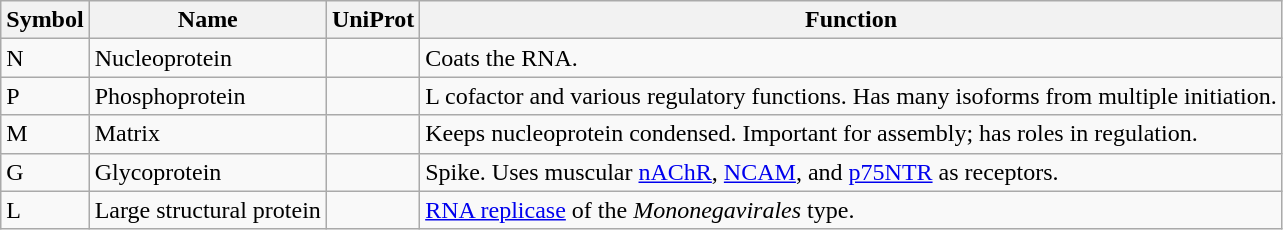<table class="wikitable sortable">
<tr>
<th>Symbol</th>
<th>Name</th>
<th>UniProt</th>
<th>Function</th>
</tr>
<tr>
<td>N</td>
<td>Nucleoprotein</td>
<td></td>
<td>Coats the RNA.</td>
</tr>
<tr>
<td>P</td>
<td>Phosphoprotein</td>
<td></td>
<td>L cofactor and various regulatory functions. Has many isoforms from multiple initiation.</td>
</tr>
<tr>
<td>M</td>
<td>Matrix</td>
<td></td>
<td>Keeps nucleoprotein condensed. Important for assembly; has roles in regulation.</td>
</tr>
<tr>
<td>G</td>
<td>Glycoprotein</td>
<td></td>
<td>Spike. Uses muscular <a href='#'>nAChR</a>, <a href='#'>NCAM</a>, and <a href='#'>p75NTR</a> as receptors.</td>
</tr>
<tr>
<td>L</td>
<td>Large structural protein</td>
<td></td>
<td><a href='#'>RNA replicase</a> of the <em>Mononegavirales</em> type.</td>
</tr>
</table>
